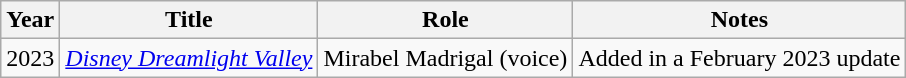<table class="wikitable sortable">
<tr>
<th>Year</th>
<th>Title</th>
<th>Role</th>
<th class="unsortable">Notes</th>
</tr>
<tr>
<td>2023</td>
<td><em><a href='#'>Disney Dreamlight Valley</a></em></td>
<td>Mirabel Madrigal (voice)</td>
<td>Added in a February 2023 update</td>
</tr>
</table>
